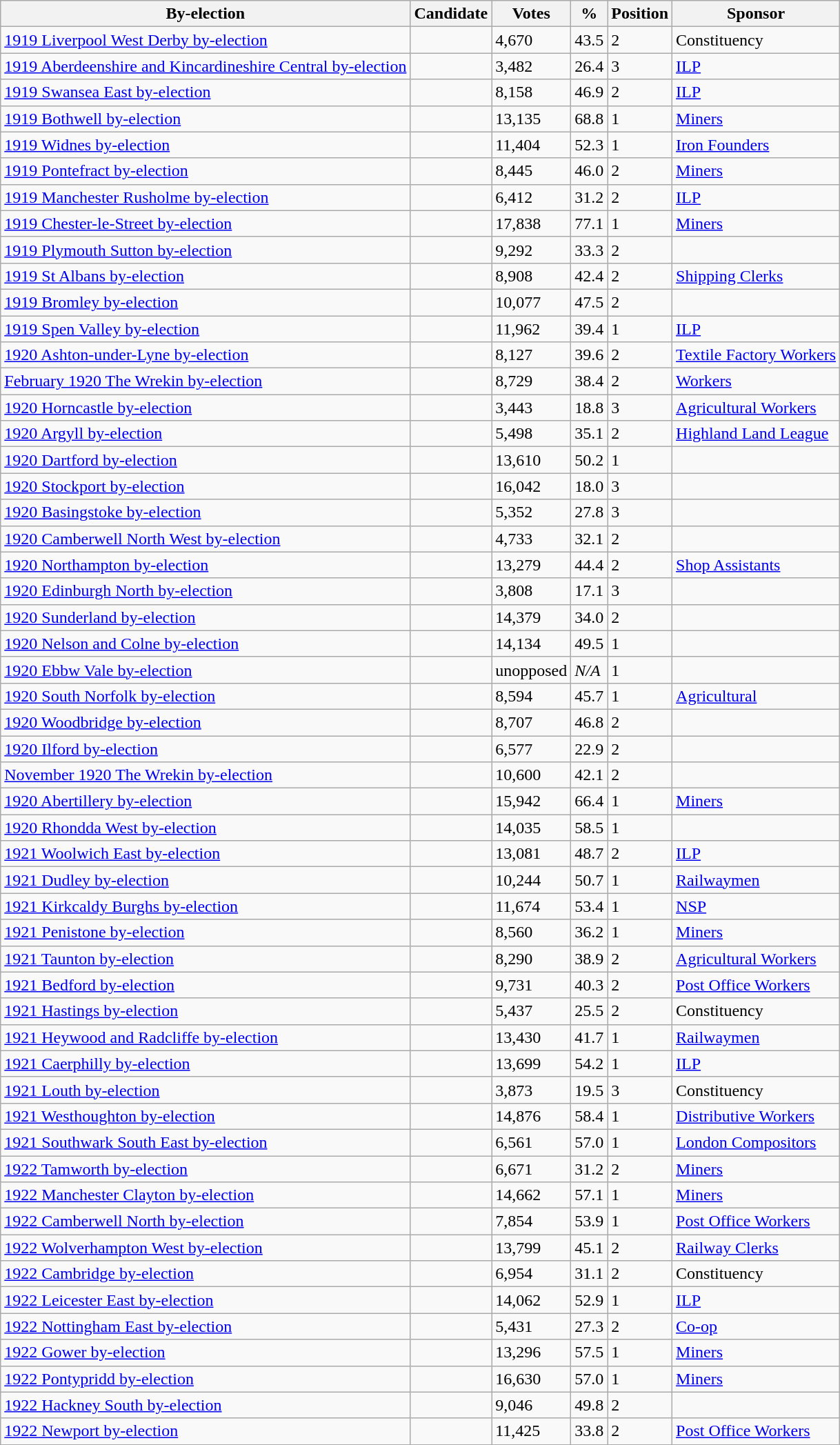<table class="wikitable sortable">
<tr>
<th>By-election</th>
<th>Candidate</th>
<th>Votes</th>
<th>%</th>
<th>Position</th>
<th>Sponsor</th>
</tr>
<tr>
<td><a href='#'>1919 Liverpool West Derby by-election</a></td>
<td></td>
<td>4,670</td>
<td>43.5</td>
<td>2</td>
<td>Constituency</td>
</tr>
<tr>
<td><a href='#'>1919 Aberdeenshire and Kincardineshire Central by-election</a></td>
<td></td>
<td>3,482</td>
<td>26.4</td>
<td>3</td>
<td><a href='#'>ILP</a></td>
</tr>
<tr>
<td><a href='#'>1919 Swansea East by-election</a></td>
<td></td>
<td>8,158</td>
<td>46.9</td>
<td>2</td>
<td><a href='#'>ILP</a></td>
</tr>
<tr>
<td><a href='#'>1919 Bothwell by-election</a></td>
<td></td>
<td>13,135</td>
<td>68.8</td>
<td>1</td>
<td><a href='#'>Miners</a></td>
</tr>
<tr>
<td><a href='#'>1919 Widnes by-election</a></td>
<td></td>
<td>11,404</td>
<td>52.3</td>
<td>1</td>
<td><a href='#'>Iron Founders</a></td>
</tr>
<tr>
<td><a href='#'>1919 Pontefract by-election</a></td>
<td></td>
<td>8,445</td>
<td>46.0</td>
<td>2</td>
<td><a href='#'>Miners</a></td>
</tr>
<tr>
<td><a href='#'>1919 Manchester Rusholme by-election</a></td>
<td></td>
<td>6,412</td>
<td>31.2</td>
<td>2</td>
<td><a href='#'>ILP</a></td>
</tr>
<tr>
<td><a href='#'>1919 Chester-le-Street by-election</a></td>
<td></td>
<td>17,838</td>
<td>77.1</td>
<td>1</td>
<td><a href='#'>Miners</a></td>
</tr>
<tr>
<td><a href='#'>1919 Plymouth Sutton by-election</a></td>
<td></td>
<td>9,292</td>
<td>33.3</td>
<td>2</td>
<td></td>
</tr>
<tr>
<td><a href='#'>1919 St Albans by-election</a></td>
<td></td>
<td>8,908</td>
<td>42.4</td>
<td>2</td>
<td><a href='#'>Shipping Clerks</a></td>
</tr>
<tr>
<td><a href='#'>1919 Bromley by-election</a></td>
<td></td>
<td>10,077</td>
<td>47.5</td>
<td>2</td>
<td></td>
</tr>
<tr>
<td><a href='#'>1919 Spen Valley by-election</a></td>
<td></td>
<td>11,962</td>
<td>39.4</td>
<td>1</td>
<td><a href='#'>ILP</a></td>
</tr>
<tr>
<td><a href='#'>1920 Ashton-under-Lyne by-election</a></td>
<td></td>
<td>8,127</td>
<td>39.6</td>
<td>2</td>
<td><a href='#'>Textile Factory Workers</a></td>
</tr>
<tr>
<td><a href='#'>February 1920 The Wrekin by-election</a></td>
<td></td>
<td>8,729</td>
<td>38.4</td>
<td>2</td>
<td><a href='#'>Workers</a></td>
</tr>
<tr>
<td><a href='#'>1920 Horncastle by-election</a></td>
<td></td>
<td>3,443</td>
<td>18.8</td>
<td>3</td>
<td><a href='#'>Agricultural Workers</a></td>
</tr>
<tr>
<td><a href='#'>1920 Argyll by-election</a></td>
<td></td>
<td>5,498</td>
<td>35.1</td>
<td>2</td>
<td><a href='#'>Highland Land League</a></td>
</tr>
<tr>
<td><a href='#'>1920 Dartford by-election</a></td>
<td></td>
<td>13,610</td>
<td>50.2</td>
<td>1</td>
<td></td>
</tr>
<tr>
<td><a href='#'>1920 Stockport by-election</a></td>
<td></td>
<td>16,042</td>
<td>18.0</td>
<td>3</td>
<td></td>
</tr>
<tr>
<td><a href='#'>1920 Basingstoke by-election</a></td>
<td></td>
<td>5,352</td>
<td>27.8</td>
<td>3</td>
<td></td>
</tr>
<tr>
<td><a href='#'>1920 Camberwell North West by-election</a></td>
<td></td>
<td>4,733</td>
<td>32.1</td>
<td>2</td>
<td></td>
</tr>
<tr>
<td><a href='#'>1920 Northampton by-election</a></td>
<td></td>
<td>13,279</td>
<td>44.4</td>
<td>2</td>
<td><a href='#'>Shop Assistants</a></td>
</tr>
<tr>
<td><a href='#'>1920 Edinburgh North by-election</a></td>
<td></td>
<td>3,808</td>
<td>17.1</td>
<td>3</td>
<td></td>
</tr>
<tr>
<td><a href='#'>1920 Sunderland by-election</a></td>
<td></td>
<td>14,379</td>
<td>34.0</td>
<td>2</td>
<td></td>
</tr>
<tr>
<td><a href='#'>1920 Nelson and Colne by-election</a></td>
<td></td>
<td>14,134</td>
<td>49.5</td>
<td>1</td>
<td></td>
</tr>
<tr>
<td><a href='#'>1920 Ebbw Vale by-election</a></td>
<td></td>
<td>unopposed</td>
<td><em>N/A</em></td>
<td>1</td>
<td></td>
</tr>
<tr>
<td><a href='#'>1920 South Norfolk by-election</a></td>
<td></td>
<td>8,594</td>
<td>45.7</td>
<td>1</td>
<td><a href='#'>Agricultural</a></td>
</tr>
<tr>
<td><a href='#'>1920 Woodbridge by-election</a></td>
<td></td>
<td>8,707</td>
<td>46.8</td>
<td>2</td>
<td></td>
</tr>
<tr>
<td><a href='#'>1920 Ilford by-election</a></td>
<td></td>
<td>6,577</td>
<td>22.9</td>
<td>2</td>
<td></td>
</tr>
<tr>
<td><a href='#'>November 1920 The Wrekin by-election</a></td>
<td></td>
<td>10,600</td>
<td>42.1</td>
<td>2</td>
<td></td>
</tr>
<tr>
<td><a href='#'>1920 Abertillery by-election</a></td>
<td></td>
<td>15,942</td>
<td>66.4</td>
<td>1</td>
<td><a href='#'>Miners</a></td>
</tr>
<tr>
<td><a href='#'>1920 Rhondda West by-election</a></td>
<td></td>
<td>14,035</td>
<td>58.5</td>
<td>1</td>
<td></td>
</tr>
<tr>
<td><a href='#'>1921 Woolwich East by-election</a></td>
<td></td>
<td>13,081</td>
<td>48.7</td>
<td>2</td>
<td><a href='#'>ILP</a></td>
</tr>
<tr>
<td><a href='#'>1921 Dudley by-election</a></td>
<td></td>
<td>10,244</td>
<td>50.7</td>
<td>1</td>
<td><a href='#'>Railwaymen</a></td>
</tr>
<tr>
<td><a href='#'>1921 Kirkcaldy Burghs by-election</a></td>
<td></td>
<td>11,674</td>
<td>53.4</td>
<td>1</td>
<td><a href='#'>NSP</a></td>
</tr>
<tr>
<td><a href='#'>1921 Penistone by-election</a></td>
<td></td>
<td>8,560</td>
<td>36.2</td>
<td>1</td>
<td><a href='#'>Miners</a></td>
</tr>
<tr>
<td><a href='#'>1921 Taunton by-election</a></td>
<td></td>
<td>8,290</td>
<td>38.9</td>
<td>2</td>
<td><a href='#'>Agricultural Workers</a></td>
</tr>
<tr>
<td><a href='#'>1921 Bedford by-election</a></td>
<td></td>
<td>9,731</td>
<td>40.3</td>
<td>2</td>
<td><a href='#'>Post Office Workers</a></td>
</tr>
<tr>
<td><a href='#'>1921 Hastings by-election</a></td>
<td></td>
<td>5,437</td>
<td>25.5</td>
<td>2</td>
<td>Constituency</td>
</tr>
<tr>
<td><a href='#'>1921 Heywood and Radcliffe by-election</a></td>
<td></td>
<td>13,430</td>
<td>41.7</td>
<td>1</td>
<td><a href='#'>Railwaymen</a></td>
</tr>
<tr>
<td><a href='#'>1921 Caerphilly by-election</a></td>
<td></td>
<td>13,699</td>
<td>54.2</td>
<td>1</td>
<td><a href='#'>ILP</a></td>
</tr>
<tr>
<td><a href='#'>1921 Louth by-election</a></td>
<td></td>
<td>3,873</td>
<td>19.5</td>
<td>3</td>
<td>Constituency</td>
</tr>
<tr>
<td><a href='#'>1921 Westhoughton by-election</a></td>
<td></td>
<td>14,876</td>
<td>58.4</td>
<td>1</td>
<td><a href='#'>Distributive Workers</a></td>
</tr>
<tr>
<td><a href='#'>1921 Southwark South East by-election</a></td>
<td></td>
<td>6,561</td>
<td>57.0</td>
<td>1</td>
<td><a href='#'>London Compositors</a></td>
</tr>
<tr>
<td><a href='#'>1922 Tamworth by-election</a></td>
<td></td>
<td>6,671</td>
<td>31.2</td>
<td>2</td>
<td><a href='#'>Miners</a></td>
</tr>
<tr>
<td><a href='#'>1922 Manchester Clayton by-election</a></td>
<td></td>
<td>14,662</td>
<td>57.1</td>
<td>1</td>
<td><a href='#'>Miners</a></td>
</tr>
<tr>
<td><a href='#'>1922 Camberwell North by-election</a></td>
<td></td>
<td>7,854</td>
<td>53.9</td>
<td>1</td>
<td><a href='#'>Post Office Workers</a></td>
</tr>
<tr>
<td><a href='#'>1922 Wolverhampton West by-election</a></td>
<td></td>
<td>13,799</td>
<td>45.1</td>
<td>2</td>
<td><a href='#'>Railway Clerks</a></td>
</tr>
<tr>
<td><a href='#'>1922 Cambridge by-election</a></td>
<td></td>
<td>6,954</td>
<td>31.1</td>
<td>2</td>
<td>Constituency</td>
</tr>
<tr>
<td><a href='#'>1922 Leicester East by-election</a></td>
<td></td>
<td>14,062</td>
<td>52.9</td>
<td>1</td>
<td><a href='#'>ILP</a></td>
</tr>
<tr>
<td><a href='#'>1922 Nottingham East by-election</a></td>
<td></td>
<td>5,431</td>
<td>27.3</td>
<td>2</td>
<td><a href='#'>Co-op</a></td>
</tr>
<tr>
<td><a href='#'>1922 Gower by-election</a></td>
<td></td>
<td>13,296</td>
<td>57.5</td>
<td>1</td>
<td><a href='#'>Miners</a></td>
</tr>
<tr>
<td><a href='#'>1922 Pontypridd by-election</a></td>
<td></td>
<td>16,630</td>
<td>57.0</td>
<td>1</td>
<td><a href='#'>Miners</a></td>
</tr>
<tr>
<td><a href='#'>1922 Hackney South by-election</a></td>
<td></td>
<td>9,046</td>
<td>49.8</td>
<td>2</td>
<td></td>
</tr>
<tr>
<td><a href='#'>1922 Newport by-election</a></td>
<td></td>
<td>11,425</td>
<td>33.8</td>
<td>2</td>
<td><a href='#'>Post Office Workers</a></td>
</tr>
</table>
